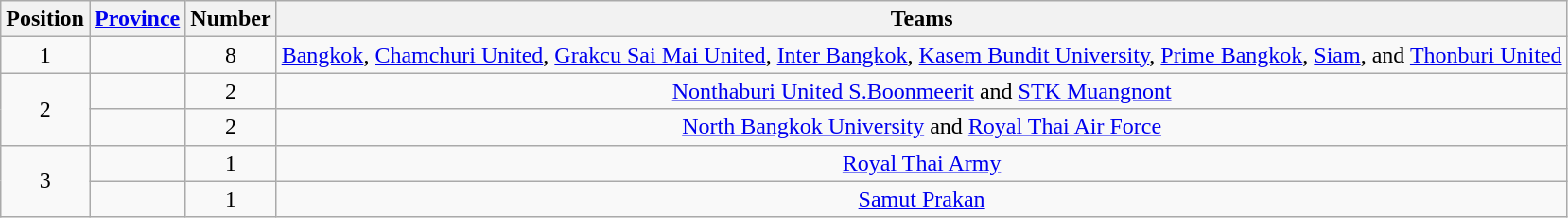<table class="wikitable">
<tr>
<th>Position</th>
<th><a href='#'>Province</a></th>
<th>Number</th>
<th>Teams</th>
</tr>
<tr>
<td align=center rowspan="1">1</td>
<td></td>
<td align=center>8</td>
<td align=center><a href='#'>Bangkok</a>, <a href='#'>Chamchuri United</a>, <a href='#'>Grakcu Sai Mai United</a>, <a href='#'>Inter Bangkok</a>, <a href='#'>Kasem Bundit University</a>, <a href='#'>Prime Bangkok</a>, <a href='#'>Siam</a>, and <a href='#'>Thonburi United</a></td>
</tr>
<tr>
<td align=center rowspan="2">2</td>
<td></td>
<td align=center>2</td>
<td align=center><a href='#'>Nonthaburi United S.Boonmeerit</a> and <a href='#'>STK Muangnont</a></td>
</tr>
<tr>
<td></td>
<td align=center>2</td>
<td align=center><a href='#'>North Bangkok University</a> and <a href='#'>Royal Thai Air Force</a></td>
</tr>
<tr>
<td align=center rowspan="2">3</td>
<td></td>
<td align=center>1</td>
<td align=center><a href='#'>Royal Thai Army</a></td>
</tr>
<tr>
<td></td>
<td align=center>1</td>
<td align=center><a href='#'>Samut Prakan</a></td>
</tr>
</table>
